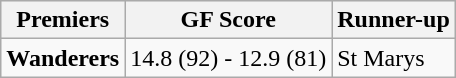<table class="wikitable" style="text-align:left;">
<tr style="background:#efefef;">
<th>Premiers</th>
<th>GF Score</th>
<th>Runner-up</th>
</tr>
<tr>
<td><strong>Wanderers</strong></td>
<td>14.8 (92) - 12.9 (81)</td>
<td>St Marys</td>
</tr>
</table>
